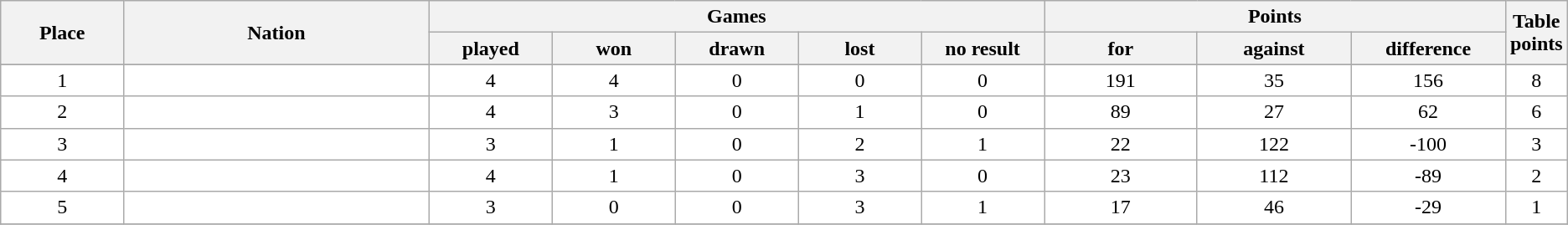<table class="wikitable">
<tr>
<th rowspan=2 width="8%">Place</th>
<th rowspan=2 width="20%">Nation</th>
<th colspan=5 width="32%">Games</th>
<th colspan=3 width="30%">Points</th>
<th rowspan=2 width="10%">Table<br>points</th>
</tr>
<tr>
<th width="8%">played</th>
<th width="8%">won</th>
<th width="8%">drawn</th>
<th width="8%">lost</th>
<th width="8%">no result</th>
<th width="10%">for</th>
<th width="10%">against</th>
<th width="10%">difference</th>
</tr>
<tr>
</tr>
<tr bgcolor=#ffffff align=center>
<td>1</td>
<td align=left><strong></strong></td>
<td>4</td>
<td>4</td>
<td>0</td>
<td>0</td>
<td>0</td>
<td>191</td>
<td>35</td>
<td>156</td>
<td>8</td>
</tr>
<tr bgcolor=#ffffff align=center>
<td>2</td>
<td align=left></td>
<td>4</td>
<td>3</td>
<td>0</td>
<td>1</td>
<td>0</td>
<td>89</td>
<td>27</td>
<td>62</td>
<td>6</td>
</tr>
<tr bgcolor=#ffffff align=center>
<td>3</td>
<td align=left></td>
<td>3</td>
<td>1</td>
<td>0</td>
<td>2</td>
<td>1</td>
<td>22</td>
<td>122</td>
<td>-100</td>
<td>3</td>
</tr>
<tr bgcolor=#ffffff align=center>
<td>4</td>
<td align=left></td>
<td>4</td>
<td>1</td>
<td>0</td>
<td>3</td>
<td>0</td>
<td>23</td>
<td>112</td>
<td>-89</td>
<td>2</td>
</tr>
<tr bgcolor=#ffffff align=center>
<td>5</td>
<td align=left></td>
<td>3</td>
<td>0</td>
<td>0</td>
<td>3</td>
<td>1</td>
<td>17</td>
<td>46</td>
<td>-29</td>
<td>1</td>
</tr>
<tr bgcolor=#ffcccc align=center>
</tr>
</table>
